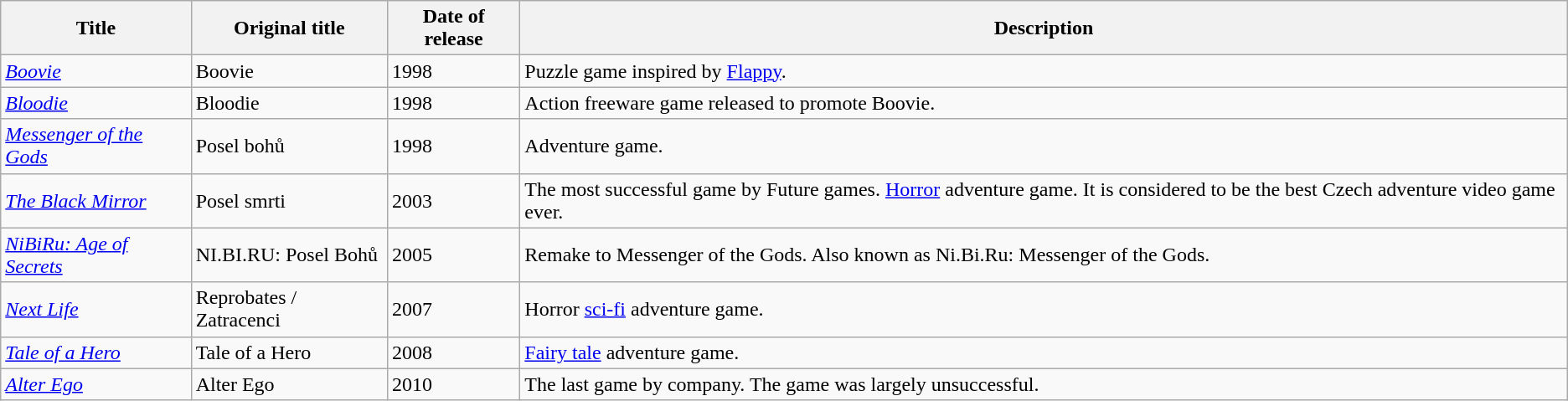<table class="wikitable">
<tr>
<th scope="col">Title</th>
<th>Original title</th>
<th>Date of release</th>
<th>Description</th>
</tr>
<tr>
<td><em><a href='#'>Boovie</a></em></td>
<td>Boovie</td>
<td>1998</td>
<td>Puzzle game inspired by <a href='#'>Flappy</a>.</td>
</tr>
<tr>
<td><em><a href='#'>Bloodie</a></em></td>
<td>Bloodie</td>
<td>1998</td>
<td>Action freeware game released to promote Boovie.</td>
</tr>
<tr>
<td><em><a href='#'>Messenger of the Gods</a></em></td>
<td>Posel bohů</td>
<td>1998</td>
<td>Adventure game.</td>
</tr>
<tr>
<td><em><a href='#'>The Black Mirror</a></em></td>
<td>Posel smrti</td>
<td>2003</td>
<td>The most successful game by Future games. <a href='#'>Horror</a> adventure game. It is considered to be the best Czech adventure video game ever.</td>
</tr>
<tr>
<td><em><a href='#'>NiBiRu: Age of Secrets</a></em></td>
<td>NI.BI.RU: Posel Bohů</td>
<td>2005</td>
<td>Remake to Messenger of the Gods. Also known as Ni.Bi.Ru: Messenger of the Gods.</td>
</tr>
<tr>
<td><em><a href='#'>Next Life</a></em></td>
<td>Reprobates / Zatracenci</td>
<td>2007</td>
<td>Horror <a href='#'>sci-fi</a> adventure game.</td>
</tr>
<tr>
<td><em><a href='#'>Tale of a Hero</a></em></td>
<td>Tale of a Hero</td>
<td>2008</td>
<td><a href='#'>Fairy tale</a> adventure game.</td>
</tr>
<tr>
<td><em><a href='#'>Alter Ego</a></em></td>
<td>Alter Ego</td>
<td>2010</td>
<td>The last game by company. The game was largely unsuccessful.</td>
</tr>
</table>
